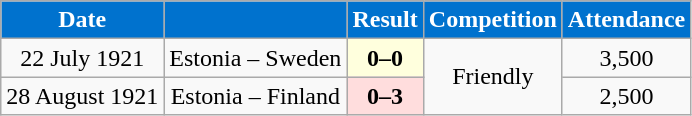<table class="wikitable" style="text-align:center">
<tr>
<th style="background:#0072CE; color:white">Date</th>
<th style="background:#0072CE; color:white"></th>
<th style="background:#0072CE; color:white">Result</th>
<th style="background:#0072CE; color:white">Competition</th>
<th style="background:#0072CE; color:white">Attendance</th>
</tr>
<tr>
<td>22 July 1921</td>
<td> Estonia – Sweden </td>
<td style="background:#ffd"><strong>0–0</strong></td>
<td rowspan="2">Friendly</td>
<td>3,500</td>
</tr>
<tr>
<td>28 August 1921</td>
<td> Estonia – Finland </td>
<td style="background:#fdd"><strong>0–3</strong></td>
<td>2,500</td>
</tr>
</table>
